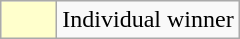<table class="wikitable">
<tr>
<td style="background-color: #ffffcc; width: 30px;"></td>
<td>Individual winner</td>
</tr>
</table>
